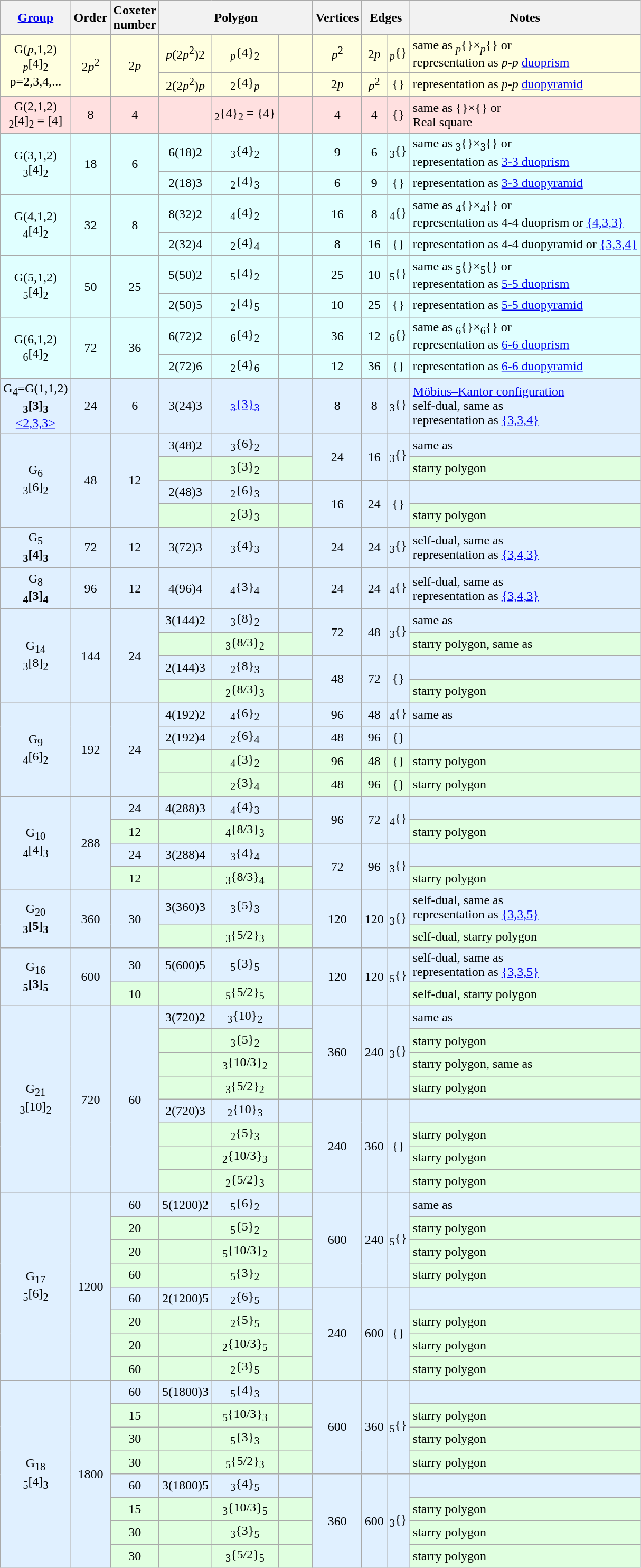<table class="wikitable sortable">
<tr>
<th><a href='#'>Group</a></th>
<th data-sort-type="number">Order</th>
<th data-sort-type="number">Coxeter<br>number</th>
<th colspan=3>Polygon</th>
<th data-sort-type="number">Vertices</th>
<th colspan=2 data-sort-type="number">Edges</th>
<th>Notes</th>
</tr>
<tr align=center BGCOLOR="#ffffe0">
<td rowspan=2>G(<em>p</em>,1,2) <br><sub><em>p</em></sub>[4]<sub>2</sub><br>p=2,3,4,...</td>
<td rowspan=2>2<em>p</em><sup>2</sup></td>
<td rowspan=2>2<em>p</em></td>
<td><em>p</em>(2<em>p</em><sup>2</sup>)2</td>
<td><sub><em>p</em></sub>{4}<sub>2</sub></td>
<td><span>         </span><br></td>
<td><em>p</em><sup>2</sup></td>
<td>2<em>p</em></td>
<td><sub><em>p</em></sub>{}</td>
<td align=left>same as <sub><em>p</em></sub>{}×<sub><em>p</em></sub>{} or <br> representation as <em>p</em>-<em>p</em> <a href='#'>duoprism</a></td>
</tr>
<tr align=center BGCOLOR="#ffffe0">
<td>2(2<em>p</em><sup>2</sup>)<em>p</em></td>
<td><sub>2</sub>{4}<sub><em>p</em></sub></td>
<td></td>
<td>2<em>p</em></td>
<td><em>p</em><sup>2</sup></td>
<td>{}</td>
<td align=left> representation as <em>p</em>-<em>p</em> <a href='#'>duopyramid</a></td>
</tr>
<tr align=center BGCOLOR="#ffe0e0">
<td>G(2,1,2) <br><sub>2</sub>[4]<sub>2</sub> = [4]</td>
<td>8</td>
<td>4</td>
<td></td>
<td><sub>2</sub>{4}<sub>2</sub> = {4}</td>
<td></td>
<td>4</td>
<td>4</td>
<td>{}</td>
<td align=left>same as {}×{} or <br>Real square</td>
</tr>
<tr align=center BGCOLOR="#e0ffff">
<td rowspan=2>G(3,1,2) <br><sub>3</sub>[4]<sub>2</sub></td>
<td rowspan=2>18</td>
<td rowspan=2>6</td>
<td>6(18)2</td>
<td><sub>3</sub>{4}<sub>2</sub></td>
<td></td>
<td>9</td>
<td>6</td>
<td><sub>3</sub>{}</td>
<td align=left>same as <sub>3</sub>{}×<sub>3</sub>{} or <br> representation as <a href='#'>3-3 duoprism</a></td>
</tr>
<tr align=center BGCOLOR="#e0ffff">
<td>2(18)3</td>
<td><sub>2</sub>{4}<sub>3</sub></td>
<td></td>
<td>6</td>
<td>9</td>
<td>{}</td>
<td align=left> representation as <a href='#'>3-3 duopyramid</a></td>
</tr>
<tr align=center BGCOLOR="#e0ffff">
<td rowspan=2>G(4,1,2) <br><sub>4</sub>[4]<sub>2</sub></td>
<td rowspan=2>32</td>
<td rowspan=2>8</td>
<td>8(32)2</td>
<td><sub>4</sub>{4}<sub>2</sub></td>
<td></td>
<td>16</td>
<td>8</td>
<td><sub>4</sub>{}</td>
<td align=left>same as <sub>4</sub>{}×<sub>4</sub>{} or <br> representation as 4-4 duoprism or <a href='#'>{4,3,3}</a></td>
</tr>
<tr align=center BGCOLOR="#e0ffff">
<td>2(32)4</td>
<td><sub>2</sub>{4}<sub>4</sub></td>
<td></td>
<td>8</td>
<td>16</td>
<td>{}</td>
<td align=left> representation as 4-4 duopyramid or <a href='#'>{3,3,4}</a></td>
</tr>
<tr align=center BGCOLOR="#e0ffff">
<td rowspan=2>G(5,1,2) <br><sub>5</sub>[4]<sub>2</sub></td>
<td rowspan=2>50</td>
<td rowspan=2>25</td>
<td>5(50)2</td>
<td><sub>5</sub>{4}<sub>2</sub></td>
<td></td>
<td>25</td>
<td>10</td>
<td><sub>5</sub>{}</td>
<td align=left>same as <sub>5</sub>{}×<sub>5</sub>{} or <br> representation as <a href='#'>5-5 duoprism</a></td>
</tr>
<tr align=center BGCOLOR="#e0ffff">
<td>2(50)5</td>
<td><sub>2</sub>{4}<sub>5</sub></td>
<td></td>
<td>10</td>
<td>25</td>
<td>{}</td>
<td align=left> representation as <a href='#'>5-5 duopyramid</a></td>
</tr>
<tr align=center BGCOLOR="#e0ffff">
<td rowspan=2>G(6,1,2) <br><sub>6</sub>[4]<sub>2</sub></td>
<td rowspan=2>72</td>
<td rowspan=2>36</td>
<td>6(72)2</td>
<td><sub>6</sub>{4}<sub>2</sub></td>
<td></td>
<td>36</td>
<td>12</td>
<td><sub>6</sub>{}</td>
<td align=left>same as <sub>6</sub>{}×<sub>6</sub>{} or <br> representation as <a href='#'>6-6 duoprism</a></td>
</tr>
<tr align=center BGCOLOR="#e0ffff">
<td>2(72)6</td>
<td><sub>2</sub>{4}<sub>6</sub></td>
<td></td>
<td>12</td>
<td>36</td>
<td>{}</td>
<td align=left> representation as <a href='#'>6-6 duopyramid</a></td>
</tr>
<tr align=center BGCOLOR="#e0f0ff">
<td>G<sub>4</sub>=G(1,1,2)<br><strong><sub>3</sub>[3]<sub>3</sub></strong><br><a href='#'><2,3,3></a></td>
<td>24</td>
<td>6</td>
<td>3(24)3</td>
<td><a href='#'><sub>3</sub>{3}<sub>3</sub></a></td>
<td></td>
<td>8</td>
<td>8</td>
<td><sub>3</sub>{}</td>
<td align=left><a href='#'>Möbius–Kantor configuration</a><br>self-dual, same as <br> representation as <a href='#'>{3,3,4}</a></td>
</tr>
<tr align=center BGCOLOR="#e0f0ff">
<td rowspan=4>G<sub>6</sub><br><sub>3</sub>[6]<sub>2</sub></td>
<td rowspan=4>48</td>
<td rowspan=4>12</td>
<td>3(48)2</td>
<td><sub>3</sub>{6}<sub>2</sub></td>
<td></td>
<td rowspan=2>24</td>
<td rowspan=2>16</td>
<td rowspan=2><sub>3</sub>{}</td>
<td align=left>same as </td>
</tr>
<tr align=center BGCOLOR="#e0ffe0">
<td></td>
<td><sub>3</sub>{3}<sub>2</sub></td>
<td></td>
<td align=left>starry polygon</td>
</tr>
<tr align=center BGCOLOR="#e0f0ff">
<td>2(48)3</td>
<td><sub>2</sub>{6}<sub>3</sub></td>
<td></td>
<td rowspan=2>16</td>
<td rowspan=2>24</td>
<td rowspan=2>{}</td>
<td></td>
</tr>
<tr align=center BGCOLOR="#e0ffe0">
<td></td>
<td><sub>2</sub>{3}<sub>3</sub></td>
<td></td>
<td align=left>starry polygon</td>
</tr>
<tr align=center BGCOLOR="#e0f0ff">
<td>G<sub>5</sub><br><strong><sub>3</sub>[4]<sub>3</sub></strong></td>
<td>72</td>
<td>12</td>
<td>3(72)3</td>
<td><sub>3</sub>{4}<sub>3</sub></td>
<td></td>
<td>24</td>
<td>24</td>
<td><sub>3</sub>{}</td>
<td align=left>self-dual, same as <br> representation as <a href='#'>{3,4,3}</a></td>
</tr>
<tr align=center BGCOLOR="#e0f0ff">
<td>G<sub>8</sub><br><strong><sub>4</sub>[3]<sub>4</sub></strong></td>
<td>96</td>
<td>12</td>
<td>4(96)4</td>
<td><sub>4</sub>{3}<sub>4</sub></td>
<td></td>
<td>24</td>
<td>24</td>
<td><sub>4</sub>{}</td>
<td align=left>self-dual, same as <br> representation as <a href='#'>{3,4,3}</a></td>
</tr>
<tr align=center BGCOLOR="#e0f0ff">
<td rowspan=4>G<sub>14</sub><br><sub>3</sub>[8]<sub>2</sub></td>
<td rowspan=4>144</td>
<td rowspan=4>24</td>
<td>3(144)2</td>
<td><sub>3</sub>{8}<sub>2</sub></td>
<td></td>
<td rowspan=2>72</td>
<td rowspan=2>48</td>
<td rowspan=2><sub>3</sub>{}</td>
<td align=left>same as </td>
</tr>
<tr align=center BGCOLOR="#e0ffe0">
<td></td>
<td><sub>3</sub>{8/3}<sub>2</sub></td>
<td></td>
<td align=left>starry polygon, same as </td>
</tr>
<tr align=center BGCOLOR="#e0f0ff">
<td>2(144)3</td>
<td><sub>2</sub>{8}<sub>3</sub></td>
<td></td>
<td rowspan=2>48</td>
<td rowspan=2>72</td>
<td rowspan=2>{}</td>
<td></td>
</tr>
<tr align=center BGCOLOR="#e0ffe0">
<td></td>
<td><sub>2</sub>{8/3}<sub>3</sub></td>
<td></td>
<td align=left>starry polygon</td>
</tr>
<tr align=center BGCOLOR="#e0f0ff">
<td rowspan=4>G<sub>9</sub><br><sub>4</sub>[6]<sub>2</sub></td>
<td rowspan=4>192</td>
<td rowspan=4>24</td>
<td>4(192)2</td>
<td><sub>4</sub>{6}<sub>2</sub></td>
<td></td>
<td>96</td>
<td>48</td>
<td><sub>4</sub>{}</td>
<td align=left>same as </td>
</tr>
<tr align=center BGCOLOR="#e0f0ff">
<td>2(192)4</td>
<td><sub>2</sub>{6}<sub>4</sub></td>
<td></td>
<td>48</td>
<td>96</td>
<td>{}</td>
<td></td>
</tr>
<tr align=center BGCOLOR="#e0ffe0">
<td></td>
<td><sub>4</sub>{3}<sub>2</sub></td>
<td></td>
<td>96</td>
<td>48</td>
<td>{}</td>
<td align=left>starry polygon</td>
</tr>
<tr align=center BGCOLOR="#e0ffe0">
<td></td>
<td><sub>2</sub>{3}<sub>4</sub></td>
<td></td>
<td>48</td>
<td>96</td>
<td>{}</td>
<td align=left>starry polygon</td>
</tr>
<tr align=center BGCOLOR="#e0f0ff">
<td rowspan=4>G<sub>10</sub><br><sub>4</sub>[4]<sub>3</sub></td>
<td rowspan=4>288</td>
<td>24</td>
<td>4(288)3</td>
<td><sub>4</sub>{4}<sub>3</sub></td>
<td></td>
<td rowspan=2>96</td>
<td rowspan=2>72</td>
<td rowspan=2><sub>4</sub>{}</td>
<td></td>
</tr>
<tr align=center BGCOLOR="#e0ffe0">
<td>12</td>
<td></td>
<td><sub>4</sub>{8/3}<sub>3</sub></td>
<td></td>
<td align=left>starry polygon</td>
</tr>
<tr align=center BGCOLOR="#e0f0ff">
<td>24</td>
<td>3(288)4</td>
<td><sub>3</sub>{4}<sub>4</sub></td>
<td></td>
<td rowspan=2>72</td>
<td rowspan=2>96</td>
<td rowspan=2><sub>3</sub>{}</td>
<td></td>
</tr>
<tr align=center BGCOLOR="#e0ffe0">
<td>12</td>
<td></td>
<td><sub>3</sub>{8/3}<sub>4</sub></td>
<td></td>
<td align=left>starry polygon</td>
</tr>
<tr align=center BGCOLOR="#e0f0ff">
<td rowspan=2>G<sub>20</sub><br><strong><sub>3</sub>[5]<sub>3</sub></strong></td>
<td rowspan=2>360</td>
<td rowspan=2>30</td>
<td>3(360)3</td>
<td><sub>3</sub>{5}<sub>3</sub></td>
<td></td>
<td rowspan=2>120</td>
<td rowspan=2>120</td>
<td rowspan=2><sub>3</sub>{}</td>
<td align=left>self-dual, same as <br> representation as <a href='#'>{3,3,5}</a></td>
</tr>
<tr align=center BGCOLOR="#e0ffe0">
<td></td>
<td><sub>3</sub>{5/2}<sub>3</sub></td>
<td></td>
<td align=left>self-dual, starry polygon</td>
</tr>
<tr align=center BGCOLOR="#e0f0ff">
<td rowspan=2>G<sub>16</sub><br><strong><sub>5</sub>[3]<sub>5</sub></strong></td>
<td rowspan=2>600</td>
<td>30</td>
<td>5(600)5</td>
<td><sub>5</sub>{3}<sub>5</sub></td>
<td></td>
<td rowspan=2>120</td>
<td rowspan=2>120</td>
<td rowspan=2><sub>5</sub>{}</td>
<td align=left>self-dual, same as <br> representation as <a href='#'>{3,3,5}</a></td>
</tr>
<tr align=center BGCOLOR="#e0ffe0">
<td>10</td>
<td></td>
<td><sub>5</sub>{5/2}<sub>5</sub></td>
<td></td>
<td align=left>self-dual, starry polygon</td>
</tr>
<tr align=center BGCOLOR="#e0f0ff">
<td rowspan=8>G<sub>21</sub><br><sub>3</sub>[10]<sub>2</sub></td>
<td rowspan=8>720</td>
<td rowspan=8>60</td>
<td>3(720)2</td>
<td><sub>3</sub>{10}<sub>2</sub></td>
<td></td>
<td rowspan=4>360</td>
<td rowspan=4>240</td>
<td rowspan=4><sub>3</sub>{}</td>
<td align=left>same as </td>
</tr>
<tr align=center BGCOLOR="#e0ffe0">
<td></td>
<td><sub>3</sub>{5}<sub>2</sub></td>
<td></td>
<td align=left>starry polygon</td>
</tr>
<tr align=center BGCOLOR="#e0ffe0">
<td></td>
<td><sub>3</sub>{10/3}<sub>2</sub></td>
<td></td>
<td align=left>starry polygon, same as </td>
</tr>
<tr align=center BGCOLOR="#e0ffe0">
<td></td>
<td><sub>3</sub>{5/2}<sub>2</sub></td>
<td></td>
<td align=left>starry polygon</td>
</tr>
<tr align=center BGCOLOR="#e0f0ff">
<td>2(720)3</td>
<td><sub>2</sub>{10}<sub>3</sub></td>
<td></td>
<td rowspan=4>240</td>
<td rowspan=4>360</td>
<td rowspan=4>{}</td>
<td></td>
</tr>
<tr align=center BGCOLOR="#e0ffe0">
<td></td>
<td><sub>2</sub>{5}<sub>3</sub></td>
<td></td>
<td align=left>starry polygon</td>
</tr>
<tr align=center BGCOLOR="#e0ffe0">
<td></td>
<td><sub>2</sub>{10/3}<sub>3</sub></td>
<td></td>
<td align=left>starry polygon</td>
</tr>
<tr align=center BGCOLOR="#e0ffe0">
<td></td>
<td><sub>2</sub>{5/2}<sub>3</sub></td>
<td></td>
<td align=left>starry polygon</td>
</tr>
<tr align=center BGCOLOR="#e0f0ff">
<td rowspan=8>G<sub>17</sub><br><sub>5</sub>[6]<sub>2</sub></td>
<td rowspan=8>1200</td>
<td>60</td>
<td>5(1200)2</td>
<td><sub>5</sub>{6}<sub>2</sub></td>
<td></td>
<td rowspan=4>600</td>
<td rowspan=4>240</td>
<td rowspan=4><sub>5</sub>{}</td>
<td align=left>same as </td>
</tr>
<tr align=center BGCOLOR="#e0ffe0">
<td>20</td>
<td></td>
<td><sub>5</sub>{5}<sub>2</sub></td>
<td></td>
<td align=left>starry polygon</td>
</tr>
<tr align=center BGCOLOR="#e0ffe0">
<td>20</td>
<td></td>
<td><sub>5</sub>{10/3}<sub>2</sub></td>
<td></td>
<td align=left>starry polygon</td>
</tr>
<tr align=center BGCOLOR="#e0ffe0">
<td>60</td>
<td></td>
<td><sub>5</sub>{3}<sub>2</sub></td>
<td></td>
<td align=left>starry polygon</td>
</tr>
<tr align=center BGCOLOR="#e0f0ff">
<td>60</td>
<td>2(1200)5</td>
<td><sub>2</sub>{6}<sub>5</sub></td>
<td></td>
<td rowspan=4>240</td>
<td rowspan=4>600</td>
<td rowspan=4>{}</td>
<td></td>
</tr>
<tr align=center BGCOLOR="#e0ffe0">
<td>20</td>
<td></td>
<td><sub>2</sub>{5}<sub>5</sub></td>
<td></td>
<td align=left>starry polygon</td>
</tr>
<tr align=center BGCOLOR="#e0ffe0">
<td>20</td>
<td></td>
<td><sub>2</sub>{10/3}<sub>5</sub></td>
<td></td>
<td align=left>starry polygon</td>
</tr>
<tr align=center BGCOLOR="#e0ffe0">
<td>60</td>
<td></td>
<td><sub>2</sub>{3}<sub>5</sub></td>
<td></td>
<td align=left>starry polygon</td>
</tr>
<tr align=center BGCOLOR="#e0f0ff">
<td rowspan=8>G<sub>18</sub><br><sub>5</sub>[4]<sub>3</sub></td>
<td rowspan=8>1800</td>
<td>60</td>
<td>5(1800)3</td>
<td><sub>5</sub>{4}<sub>3</sub></td>
<td></td>
<td rowspan=4>600</td>
<td rowspan=4>360</td>
<td rowspan=4><sub>5</sub>{}</td>
<td align=left></td>
</tr>
<tr align=center BGCOLOR="#e0ffe0">
<td>15</td>
<td></td>
<td><sub>5</sub>{10/3}<sub>3</sub></td>
<td></td>
<td align=left>starry polygon</td>
</tr>
<tr align=center BGCOLOR="#e0ffe0">
<td>30</td>
<td></td>
<td><sub>5</sub>{3}<sub>3</sub></td>
<td></td>
<td align=left>starry polygon</td>
</tr>
<tr align=center BGCOLOR="#e0ffe0">
<td>30</td>
<td></td>
<td><sub>5</sub>{5/2}<sub>3</sub></td>
<td></td>
<td align=left>starry polygon</td>
</tr>
<tr align=center BGCOLOR="#e0f0ff">
<td>60</td>
<td>3(1800)5</td>
<td><sub>3</sub>{4}<sub>5</sub></td>
<td></td>
<td rowspan=4>360</td>
<td rowspan=4>600</td>
<td rowspan=4><sub>3</sub>{}</td>
<td></td>
</tr>
<tr align=center BGCOLOR="#e0ffe0">
<td>15</td>
<td></td>
<td><sub>3</sub>{10/3}<sub>5</sub></td>
<td></td>
<td align=left>starry polygon</td>
</tr>
<tr align=center BGCOLOR="#e0ffe0">
<td>30</td>
<td></td>
<td><sub>3</sub>{3}<sub>5</sub></td>
<td></td>
<td align=left>starry polygon</td>
</tr>
<tr align=center BGCOLOR="#e0ffe0">
<td>30</td>
<td></td>
<td><sub>3</sub>{5/2}<sub>5</sub></td>
<td></td>
<td align=left>starry polygon</td>
</tr>
</table>
